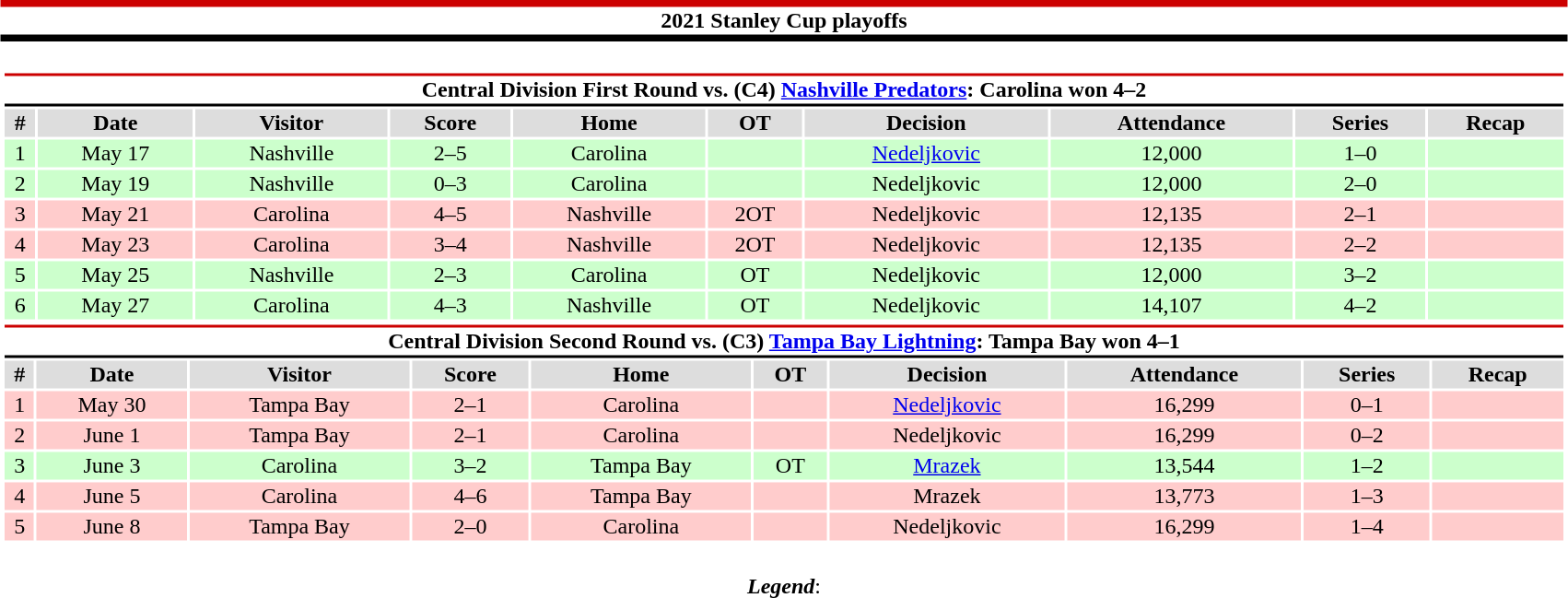<table class="toccolours" style="width:90%; clear:both; margin:1.5em auto; text-align:center;">
<tr>
<th colspan="10" style="background:#FFFFFF; border-top:#CC0000 5px solid; border-bottom:#000000 5px solid;">2021 Stanley Cup playoffs</th>
</tr>
<tr>
<td colspan="10"><br><table class="toccolours collapsible collapsed" style="width:100%;">
<tr>
<th colspan="10" style="background:#FFFFFF; border-top:#CC0000 2px solid; border-bottom:#000000 2px solid;">Central Division First Round vs. (C4) <a href='#'>Nashville Predators</a>: Carolina won 4–2</th>
</tr>
<tr style="background:#ddd;">
<th>#</th>
<th>Date</th>
<th>Visitor</th>
<th>Score</th>
<th>Home</th>
<th>OT</th>
<th>Decision</th>
<th>Attendance</th>
<th>Series</th>
<th>Recap</th>
</tr>
<tr style="background:#cfc;">
<td>1</td>
<td>May 17</td>
<td>Nashville</td>
<td>2–5</td>
<td>Carolina</td>
<td></td>
<td><a href='#'>Nedeljkovic</a></td>
<td>12,000</td>
<td>1–0</td>
<td></td>
</tr>
<tr style="background:#cfc;">
<td>2</td>
<td>May 19</td>
<td>Nashville</td>
<td>0–3</td>
<td>Carolina</td>
<td></td>
<td>Nedeljkovic</td>
<td>12,000</td>
<td>2–0</td>
<td></td>
</tr>
<tr style="background:#fcc;">
<td>3</td>
<td>May 21</td>
<td>Carolina</td>
<td>4–5</td>
<td>Nashville</td>
<td>2OT</td>
<td>Nedeljkovic</td>
<td>12,135</td>
<td>2–1</td>
<td></td>
</tr>
<tr style="background:#fcc;">
<td>4</td>
<td>May 23</td>
<td>Carolina</td>
<td>3–4</td>
<td>Nashville</td>
<td>2OT</td>
<td>Nedeljkovic</td>
<td>12,135</td>
<td>2–2</td>
<td></td>
</tr>
<tr style="background:#cfc;">
<td>5</td>
<td>May 25</td>
<td>Nashville</td>
<td>2–3</td>
<td>Carolina</td>
<td>OT</td>
<td>Nedeljkovic</td>
<td>12,000</td>
<td>3–2</td>
<td></td>
</tr>
<tr style="background:#cfc;">
<td>6</td>
<td>May 27</td>
<td>Carolina</td>
<td>4–3</td>
<td>Nashville</td>
<td>OT</td>
<td>Nedeljkovic</td>
<td>14,107</td>
<td>4–2</td>
<td></td>
</tr>
</table>
<table class="toccolours collapsible collapsed" style="width:100%;">
<tr>
<th colspan="10" style="background:#FFFFFF; border-top:#CC0000 2px solid; border-bottom:#000000 2px solid;">Central Division Second Round vs. (C3) <a href='#'>Tampa Bay Lightning</a>: Tampa Bay won 4–1</th>
</tr>
<tr style="background:#ddd;">
<th>#</th>
<th>Date</th>
<th>Visitor</th>
<th>Score</th>
<th>Home</th>
<th>OT</th>
<th>Decision</th>
<th>Attendance</th>
<th>Series</th>
<th>Recap</th>
</tr>
<tr style="background:#fcc;">
<td>1</td>
<td>May 30</td>
<td>Tampa Bay</td>
<td>2–1</td>
<td>Carolina</td>
<td></td>
<td><a href='#'>Nedeljkovic</a></td>
<td>16,299</td>
<td>0–1</td>
<td></td>
</tr>
<tr style="background:#fcc;">
<td>2</td>
<td>June 1</td>
<td>Tampa Bay</td>
<td>2–1</td>
<td>Carolina</td>
<td></td>
<td>Nedeljkovic</td>
<td>16,299</td>
<td>0–2</td>
<td></td>
</tr>
<tr style="background:#cfc;">
<td>3</td>
<td>June 3</td>
<td>Carolina</td>
<td>3–2</td>
<td>Tampa Bay</td>
<td>OT</td>
<td><a href='#'>Mrazek</a></td>
<td>13,544</td>
<td>1–2</td>
<td></td>
</tr>
<tr style="background:#fcc;">
<td>4</td>
<td>June 5</td>
<td>Carolina</td>
<td>4–6</td>
<td>Tampa Bay</td>
<td></td>
<td>Mrazek</td>
<td>13,773</td>
<td>1–3</td>
<td></td>
</tr>
<tr style="background:#fcc;">
<td>5</td>
<td>June 8</td>
<td>Tampa Bay</td>
<td>2–0</td>
<td>Carolina</td>
<td></td>
<td>Nedeljkovic</td>
<td>16,299</td>
<td>1–4</td>
<td></td>
</tr>
</table>
</td>
</tr>
<tr>
<td colspan="10" style="text-align:center;"><br><strong><em>Legend</em></strong>:

</td>
</tr>
</table>
